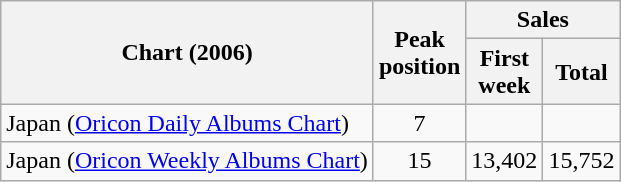<table class="wikitable sortable">
<tr>
<th rowspan="2">Chart (2006)</th>
<th rowspan="2">Peak<br>position</th>
<th colspan="2">Sales</th>
</tr>
<tr>
<th>First<br>week</th>
<th>Total</th>
</tr>
<tr>
<td>Japan (<a href='#'>Oricon Daily Albums Chart</a>)</td>
<td style="text-align:center;">7</td>
<td></td>
<td></td>
</tr>
<tr>
<td>Japan (<a href='#'>Oricon Weekly Albums Chart</a>)</td>
<td style="text-align:center;">15</td>
<td style="text-align:center;">13,402</td>
<td style="text-align:center;">15,752</td>
</tr>
</table>
